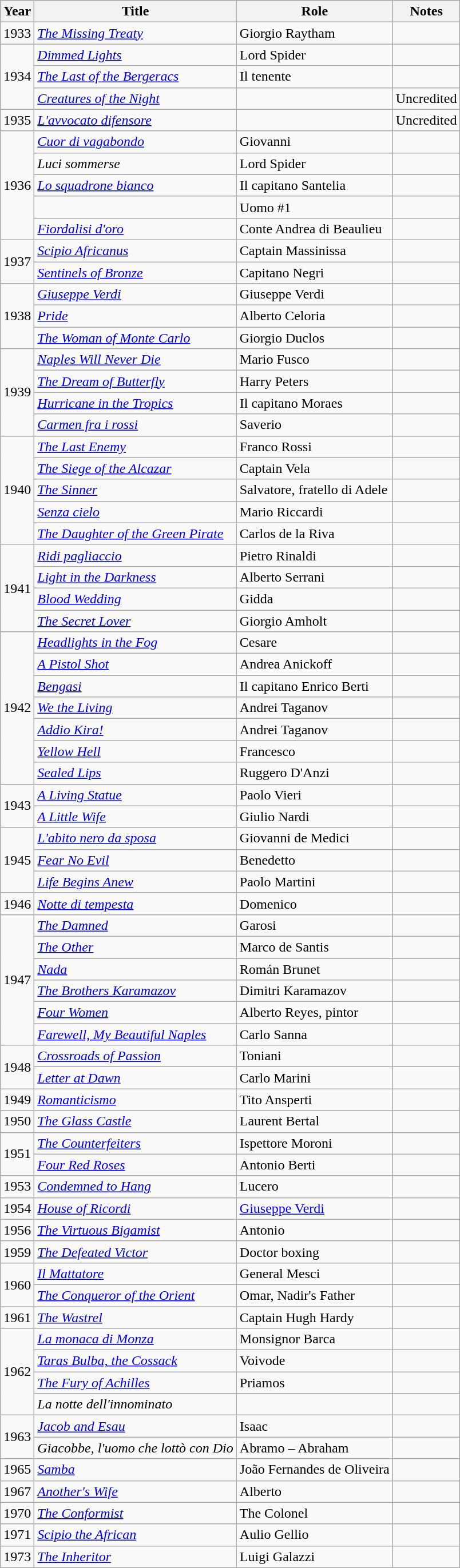<table class="wikitable sortable">
<tr>
<th>Year</th>
<th>Title</th>
<th>Role</th>
<th class = "unsortable">Notes</th>
</tr>
<tr>
<td>1933</td>
<td><em><a href='#'>The Missing Treaty</a></em></td>
<td>Giorgio Raytham</td>
<td></td>
</tr>
<tr>
<td rowspan=3>1934</td>
<td><em><a href='#'>Dimmed Lights</a></em></td>
<td>Lord Spider</td>
<td></td>
</tr>
<tr>
<td><em><a href='#'>The Last of the Bergeracs</a></em></td>
<td>Il tenente</td>
<td></td>
</tr>
<tr>
<td><em><a href='#'>Creatures of the Night</a></em></td>
<td></td>
<td>Uncredited</td>
</tr>
<tr>
<td>1935</td>
<td><em><a href='#'>L'avvocato difensore</a></em></td>
<td></td>
<td>Uncredited</td>
</tr>
<tr>
<td rowspan=5>1936</td>
<td><em><a href='#'>Cuor di vagabondo</a></em></td>
<td>Giovanni</td>
<td></td>
</tr>
<tr>
<td><em>Luci sommerse</em></td>
<td>Lord Spider</td>
<td></td>
</tr>
<tr>
<td><em><a href='#'>Lo squadrone bianco</a></em></td>
<td>Il capitano Santelia</td>
<td></td>
</tr>
<tr>
<td><em></em></td>
<td>Uomo #1</td>
<td></td>
</tr>
<tr>
<td><em><a href='#'>Fiordalisi d'oro</a></em></td>
<td>Conte Andrea di Beaulieu</td>
<td></td>
</tr>
<tr>
<td rowspan=2>1937</td>
<td><em><a href='#'>Scipio Africanus</a></em></td>
<td>Captain Massinissa</td>
<td></td>
</tr>
<tr>
<td><em><a href='#'>Sentinels of Bronze</a></em></td>
<td>Capitano Negri</td>
<td></td>
</tr>
<tr>
<td rowspan=3>1938</td>
<td><em><a href='#'>Giuseppe Verdi</a></em></td>
<td>Giuseppe Verdi</td>
<td></td>
</tr>
<tr>
<td><em><a href='#'>Pride</a></em></td>
<td>Alberto Celoria</td>
<td></td>
</tr>
<tr>
<td><em><a href='#'>The Woman of Monte Carlo</a></em></td>
<td>Giorgio Duclos</td>
<td></td>
</tr>
<tr>
<td rowspan=4>1939</td>
<td><em><a href='#'>Naples Will Never Die</a></em></td>
<td>Mario Fusco</td>
<td></td>
</tr>
<tr>
<td><em><a href='#'>The Dream of Butterfly</a></em></td>
<td>Harry Peters</td>
<td></td>
</tr>
<tr>
<td><em><a href='#'>Hurricane in the Tropics</a></em></td>
<td>Il capitano Moraes</td>
<td></td>
</tr>
<tr>
<td><em><a href='#'>Carmen fra i rossi</a></em></td>
<td>Saverio</td>
<td></td>
</tr>
<tr>
<td rowspan=5>1940</td>
<td><em><a href='#'>The Last Enemy</a></em></td>
<td>Franco Rossi</td>
<td></td>
</tr>
<tr>
<td><em><a href='#'>The Siege of the Alcazar</a></em></td>
<td>Captain Vela</td>
<td></td>
</tr>
<tr>
<td><em><a href='#'>The Sinner</a></em></td>
<td>Salvatore, fratello di Adele</td>
<td></td>
</tr>
<tr>
<td><em><a href='#'>Senza cielo</a></em></td>
<td>Mario Riccardi</td>
<td></td>
</tr>
<tr>
<td><em><a href='#'>The Daughter of the Green Pirate</a></em></td>
<td>Carlos de la Riva</td>
<td></td>
</tr>
<tr>
<td rowspan=4>1941</td>
<td><em><a href='#'>Ridi pagliaccio</a></em></td>
<td>Pietro Rinaldi</td>
<td></td>
</tr>
<tr>
<td><em><a href='#'>Light in the Darkness</a></em></td>
<td>Alberto Serrani</td>
<td></td>
</tr>
<tr>
<td><em><a href='#'>Blood Wedding</a></em></td>
<td>Gidda</td>
<td></td>
</tr>
<tr>
<td><em><a href='#'>The Secret Lover</a></em></td>
<td>Giorgio Amholt</td>
<td></td>
</tr>
<tr>
<td rowspan=7>1942</td>
<td><em><a href='#'>Headlights in the Fog</a></em></td>
<td>Cesare</td>
<td></td>
</tr>
<tr>
<td><em><a href='#'>A Pistol Shot</a></em></td>
<td>Andrea Anickoff</td>
<td></td>
</tr>
<tr>
<td><em><a href='#'>Bengasi</a></em></td>
<td>Il capitano Enrico Berti</td>
<td></td>
</tr>
<tr>
<td><em><a href='#'>We the Living</a></em></td>
<td>Andrei Taganov</td>
<td></td>
</tr>
<tr>
<td><em><a href='#'>Addio Kira!</a></em></td>
<td>Andrei Taganov</td>
<td></td>
</tr>
<tr>
<td><em><a href='#'>Yellow Hell</a></em></td>
<td>Francesco</td>
<td></td>
</tr>
<tr>
<td><em><a href='#'>Sealed Lips</a></em></td>
<td>Ruggero D'Anzi</td>
<td></td>
</tr>
<tr>
<td rowspan=2>1943</td>
<td><em><a href='#'>A Living Statue</a></em></td>
<td>Paolo Vieri</td>
<td></td>
</tr>
<tr>
<td><em><a href='#'>A Little Wife</a></em></td>
<td>Giulio Nardi</td>
<td></td>
</tr>
<tr>
<td rowspan=3>1945</td>
<td><em><a href='#'>L'abito nero da sposa</a></em></td>
<td>Giovanni de Medici</td>
<td></td>
</tr>
<tr>
<td><em><a href='#'>Fear No Evil</a></em></td>
<td>Benedetto</td>
<td></td>
</tr>
<tr>
<td><em><a href='#'>Life Begins Anew</a></em></td>
<td>Paolo Martini</td>
<td></td>
</tr>
<tr>
<td>1946</td>
<td><em><a href='#'>Notte di tempesta</a></em></td>
<td>Domenico</td>
<td></td>
</tr>
<tr>
<td rowspan=6>1947</td>
<td><em><a href='#'>The Damned</a></em></td>
<td>Garosi</td>
<td></td>
</tr>
<tr>
<td><em><a href='#'>The Other</a></em></td>
<td>Marco de Santis</td>
<td></td>
</tr>
<tr>
<td><em><a href='#'>Nada</a></em></td>
<td>Román Brunet</td>
<td></td>
</tr>
<tr>
<td><em><a href='#'>The Brothers Karamazov</a></em></td>
<td>Dimitri Karamazov</td>
<td></td>
</tr>
<tr>
<td><em><a href='#'>Four Women</a></em></td>
<td>Alberto Reyes, pintor</td>
<td></td>
</tr>
<tr>
<td><em><a href='#'>Farewell, My Beautiful Naples</a></em></td>
<td>Carlo Sanna</td>
<td></td>
</tr>
<tr>
<td rowspan=2>1948</td>
<td><em><a href='#'>Crossroads of Passion</a></em></td>
<td>Toniani</td>
<td></td>
</tr>
<tr>
<td><em><a href='#'>Letter at Dawn</a></em></td>
<td>Carlo Marini</td>
<td></td>
</tr>
<tr>
<td>1949</td>
<td><em><a href='#'>Romanticismo</a></em></td>
<td>Tito Ansperti</td>
<td></td>
</tr>
<tr>
<td>1950</td>
<td><em><a href='#'>The Glass Castle</a></em></td>
<td>Laurent Bertal</td>
<td></td>
</tr>
<tr>
<td rowspan=2>1951</td>
<td><em><a href='#'>The Counterfeiters</a></em></td>
<td>Ispettore Moroni</td>
<td></td>
</tr>
<tr>
<td><em><a href='#'>Four Red Roses</a></em></td>
<td>Antonio Berti</td>
<td></td>
</tr>
<tr>
<td>1953</td>
<td><em><a href='#'>Condemned to Hang</a></em></td>
<td>Lucero</td>
<td></td>
</tr>
<tr>
<td>1954</td>
<td><em><a href='#'>House of Ricordi</a></em></td>
<td><a href='#'>Giuseppe Verdi</a></td>
<td></td>
</tr>
<tr>
<td>1956</td>
<td><em><a href='#'>The Virtuous Bigamist</a></em></td>
<td>Antonio</td>
<td></td>
</tr>
<tr>
<td>1959</td>
<td><em><a href='#'>The Defeated Victor</a></em></td>
<td>Doctor boxing</td>
<td></td>
</tr>
<tr>
<td rowspan=2>1960</td>
<td><em><a href='#'>Il Mattatore</a></em></td>
<td>General Mesci</td>
<td></td>
</tr>
<tr>
<td><em><a href='#'>The Conqueror of the Orient</a></em></td>
<td>Omar, Nadir's Father</td>
<td></td>
</tr>
<tr>
<td>1961</td>
<td><em><a href='#'>The Wastrel</a></em></td>
<td>Captain Hugh Hardy</td>
<td></td>
</tr>
<tr>
<td rowspan=4>1962</td>
<td><em><a href='#'>La monaca di Monza</a></em></td>
<td>Monsignor Barca</td>
<td></td>
</tr>
<tr>
<td><em><a href='#'>Taras Bulba, the Cossack</a></em></td>
<td>Voivode</td>
<td></td>
</tr>
<tr>
<td><em><a href='#'>The Fury of Achilles</a></em></td>
<td>Priamos</td>
<td></td>
</tr>
<tr>
<td><em>La notte dell'innominato</em></td>
<td></td>
<td></td>
</tr>
<tr>
<td rowspan=2>1963</td>
<td><em><a href='#'>Jacob and Esau</a></em></td>
<td>Isaac</td>
<td></td>
</tr>
<tr>
<td><em>Giacobbe, l'uomo che lottò con Dio</em></td>
<td>Abramo – Abraham</td>
<td></td>
</tr>
<tr>
<td>1965</td>
<td><em><a href='#'>Samba</a></em></td>
<td>João Fernandes de Oliveira</td>
<td></td>
</tr>
<tr>
<td>1967</td>
<td><em><a href='#'>Another's Wife</a></em></td>
<td>Alberto</td>
<td></td>
</tr>
<tr>
<td>1970</td>
<td><em><a href='#'>The Conformist</a></em></td>
<td>The Colonel</td>
<td></td>
</tr>
<tr>
<td>1971</td>
<td><em><a href='#'>Scipio the African</a></em></td>
<td>Aulio Gellio</td>
<td></td>
</tr>
<tr>
<td>1973</td>
<td><em><a href='#'>The Inheritor</a></em></td>
<td>Luigi Galazzi</td>
<td></td>
</tr>
</table>
